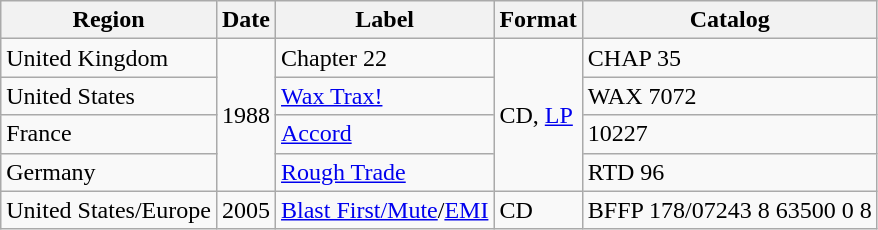<table class="wikitable">
<tr>
<th>Region</th>
<th>Date</th>
<th>Label</th>
<th>Format</th>
<th>Catalog</th>
</tr>
<tr>
<td>United Kingdom</td>
<td rowspan="4">1988</td>
<td>Chapter 22</td>
<td rowspan="4">CD, <a href='#'>LP</a></td>
<td>CHAP 35</td>
</tr>
<tr>
<td>United States</td>
<td><a href='#'>Wax Trax!</a></td>
<td>WAX 7072</td>
</tr>
<tr>
<td>France</td>
<td><a href='#'>Accord</a></td>
<td>10227</td>
</tr>
<tr>
<td>Germany</td>
<td><a href='#'>Rough Trade</a></td>
<td>RTD 96</td>
</tr>
<tr>
<td>United States/Europe</td>
<td>2005</td>
<td><a href='#'>Blast First/Mute</a>/<a href='#'>EMI</a></td>
<td>CD</td>
<td>BFFP 178/07243 8 63500 0 8</td>
</tr>
</table>
